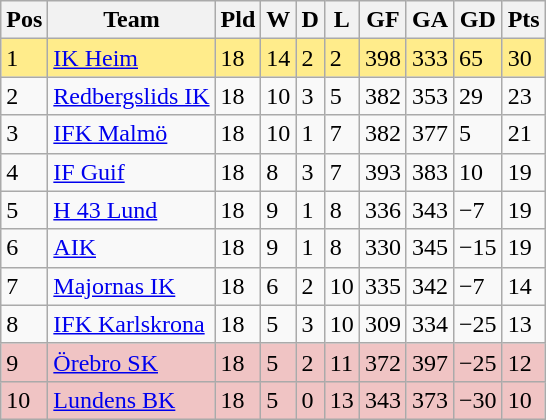<table class="wikitable">
<tr>
<th><span>Pos</span></th>
<th>Team</th>
<th><span>Pld</span></th>
<th><span>W</span></th>
<th><span>D</span></th>
<th><span>L</span></th>
<th><span>GF</span></th>
<th><span>GA</span></th>
<th><span>GD</span></th>
<th><span>Pts</span></th>
</tr>
<tr style="background:#ffec8b">
<td>1</td>
<td><a href='#'>IK Heim</a></td>
<td>18</td>
<td>14</td>
<td>2</td>
<td>2</td>
<td>398</td>
<td>333</td>
<td>65</td>
<td>30</td>
</tr>
<tr>
<td>2</td>
<td><a href='#'>Redbergslids IK</a></td>
<td>18</td>
<td>10</td>
<td>3</td>
<td>5</td>
<td>382</td>
<td>353</td>
<td>29</td>
<td>23</td>
</tr>
<tr>
<td>3</td>
<td><a href='#'>IFK Malmö</a></td>
<td>18</td>
<td>10</td>
<td>1</td>
<td>7</td>
<td>382</td>
<td>377</td>
<td>5</td>
<td>21</td>
</tr>
<tr>
<td>4</td>
<td><a href='#'>IF Guif</a></td>
<td>18</td>
<td>8</td>
<td>3</td>
<td>7</td>
<td>393</td>
<td>383</td>
<td>10</td>
<td>19</td>
</tr>
<tr>
<td>5</td>
<td><a href='#'>H 43 Lund</a></td>
<td>18</td>
<td>9</td>
<td>1</td>
<td>8</td>
<td>336</td>
<td>343</td>
<td>−7</td>
<td>19</td>
</tr>
<tr>
<td>6</td>
<td><a href='#'>AIK</a></td>
<td>18</td>
<td>9</td>
<td>1</td>
<td>8</td>
<td>330</td>
<td>345</td>
<td>−15</td>
<td>19</td>
</tr>
<tr>
<td>7</td>
<td><a href='#'>Majornas IK</a></td>
<td>18</td>
<td>6</td>
<td>2</td>
<td>10</td>
<td>335</td>
<td>342</td>
<td>−7</td>
<td>14</td>
</tr>
<tr>
<td>8</td>
<td><a href='#'>IFK Karlskrona</a></td>
<td>18</td>
<td>5</td>
<td>3</td>
<td>10</td>
<td>309</td>
<td>334</td>
<td>−25</td>
<td>13</td>
</tr>
<tr align="left" style="background:#f0c4c4;">
<td>9</td>
<td><a href='#'>Örebro SK</a></td>
<td>18</td>
<td>5</td>
<td>2</td>
<td>11</td>
<td>372</td>
<td>397</td>
<td>−25</td>
<td>12</td>
</tr>
<tr align="left" style="background:#f0c4c4;">
<td>10</td>
<td><a href='#'>Lundens BK</a></td>
<td>18</td>
<td>5</td>
<td>0</td>
<td>13</td>
<td>343</td>
<td>373</td>
<td>−30</td>
<td>10</td>
</tr>
</table>
